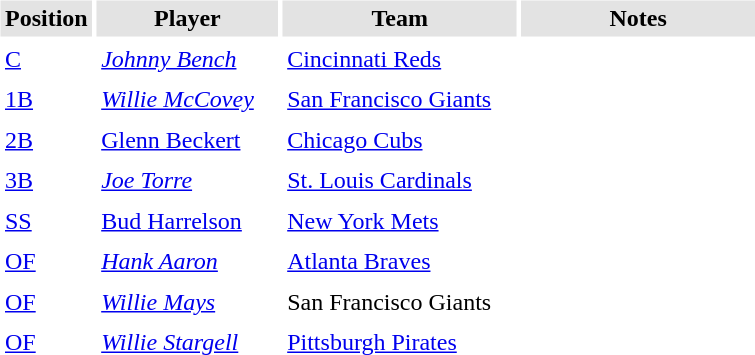<table border="0" cellspacing="3" cellpadding="3">
<tr style="background: #e3e3e3;">
<th width="50">Position</th>
<th width="115">Player</th>
<th width="150">Team</th>
<th width="150">Notes</th>
</tr>
<tr>
<td><a href='#'>C</a></td>
<td><em><a href='#'>Johnny Bench</a></em></td>
<td><a href='#'>Cincinnati Reds</a></td>
<td></td>
</tr>
<tr>
<td><a href='#'>1B</a></td>
<td><em><a href='#'>Willie McCovey</a></em></td>
<td><a href='#'>San Francisco Giants</a></td>
<td></td>
</tr>
<tr>
<td><a href='#'>2B</a></td>
<td><a href='#'>Glenn Beckert</a></td>
<td><a href='#'>Chicago Cubs</a></td>
<td></td>
</tr>
<tr>
<td><a href='#'>3B</a></td>
<td><em><a href='#'>Joe Torre</a></em></td>
<td><a href='#'>St. Louis Cardinals</a></td>
<td></td>
</tr>
<tr>
<td><a href='#'>SS</a></td>
<td><a href='#'>Bud Harrelson</a></td>
<td><a href='#'>New York Mets</a></td>
<td></td>
</tr>
<tr>
<td><a href='#'>OF</a></td>
<td><em><a href='#'>Hank Aaron</a></em></td>
<td><a href='#'>Atlanta Braves</a></td>
<td></td>
</tr>
<tr>
<td><a href='#'>OF</a></td>
<td><em><a href='#'>Willie Mays</a></em></td>
<td>San Francisco Giants</td>
<td></td>
</tr>
<tr>
<td><a href='#'>OF</a></td>
<td><em><a href='#'>Willie Stargell</a></em></td>
<td><a href='#'>Pittsburgh Pirates</a></td>
<td></td>
</tr>
</table>
